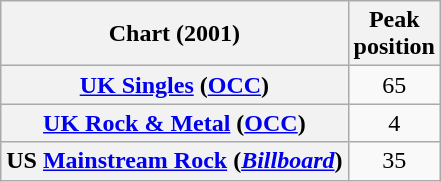<table class="wikitable sortable plainrowheaders" style="text-align:center">
<tr>
<th scope="col">Chart (2001)</th>
<th scope="col">Peak<br>position</th>
</tr>
<tr>
<th scope="row"><a href='#'>UK Singles</a> (<a href='#'>OCC</a>)</th>
<td>65</td>
</tr>
<tr>
<th scope="row"><a href='#'>UK Rock & Metal</a> (<a href='#'>OCC</a>)</th>
<td>4</td>
</tr>
<tr>
<th scope="row">US <a href='#'>Mainstream Rock</a> (<em><a href='#'>Billboard</a></em>)</th>
<td>35</td>
</tr>
</table>
